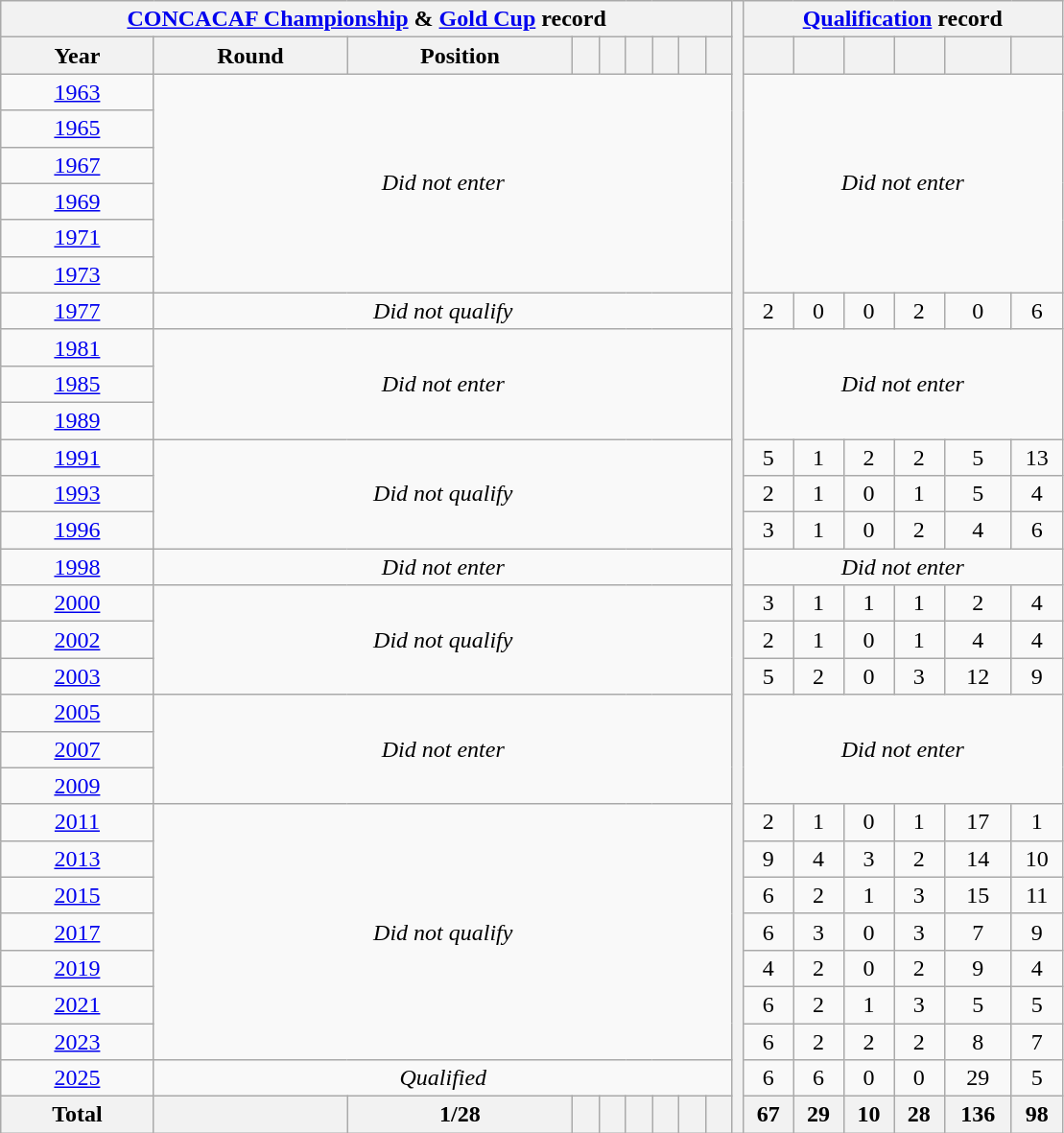<table class="wikitable" style="text-align: center;">
<tr>
<th colspan=9><a href='#'>CONCACAF Championship</a> & <a href='#'>Gold Cup</a> record</th>
<th width=1% rowspan=31></th>
<th colspan=6><a href='#'>Qualification</a> record</th>
</tr>
<tr>
<th>Year</th>
<th>Round</th>
<th>Position</th>
<th></th>
<th></th>
<th></th>
<th></th>
<th></th>
<th></th>
<th></th>
<th></th>
<th></th>
<th></th>
<th></th>
<th></th>
</tr>
<tr>
<td> <a href='#'>1963</a></td>
<td colspan=8 rowspan=6><em>Did not enter</em></td>
<td colspan=6 rowspan=6><em>Did not enter</em></td>
</tr>
<tr>
<td> <a href='#'>1965</a></td>
</tr>
<tr>
<td> <a href='#'>1967</a></td>
</tr>
<tr>
<td> <a href='#'>1969</a></td>
</tr>
<tr>
<td> <a href='#'>1971</a></td>
</tr>
<tr>
<td> <a href='#'>1973</a></td>
</tr>
<tr>
<td> <a href='#'>1977</a></td>
<td colspan=8><em>Did not qualify</em></td>
<td>2</td>
<td>0</td>
<td>0</td>
<td>2</td>
<td>0</td>
<td>6</td>
</tr>
<tr>
<td> <a href='#'>1981</a></td>
<td colspan=8 rowspan=3><em>Did not enter</em></td>
<td colspan=6 rowspan=3><em>Did not enter</em></td>
</tr>
<tr>
<td><a href='#'>1985</a></td>
</tr>
<tr>
<td><a href='#'>1989</a></td>
</tr>
<tr>
<td> <a href='#'>1991</a></td>
<td colspan=8 rowspan=3><em>Did not qualify</em></td>
<td>5</td>
<td>1</td>
<td>2</td>
<td>2</td>
<td>5</td>
<td>13</td>
</tr>
<tr>
<td>  <a href='#'>1993</a></td>
<td>2</td>
<td>1</td>
<td>0</td>
<td>1</td>
<td>5</td>
<td>4</td>
</tr>
<tr>
<td> <a href='#'>1996</a></td>
<td>3</td>
<td>1</td>
<td>0</td>
<td>2</td>
<td>4</td>
<td>6</td>
</tr>
<tr>
<td> <a href='#'>1998</a></td>
<td colspan=8><em>Did not enter</em></td>
<td colspan=6><em>Did not enter</em></td>
</tr>
<tr>
<td> <a href='#'>2000</a></td>
<td colspan=8 rowspan=3><em>Did not qualify</em></td>
<td>3</td>
<td>1</td>
<td>1</td>
<td>1</td>
<td>2</td>
<td>4</td>
</tr>
<tr>
<td> <a href='#'>2002</a></td>
<td>2</td>
<td>1</td>
<td>0</td>
<td>1</td>
<td>4</td>
<td>4</td>
</tr>
<tr>
<td>  <a href='#'>2003</a></td>
<td>5</td>
<td>2</td>
<td>0</td>
<td>3</td>
<td>12</td>
<td>9</td>
</tr>
<tr>
<td> <a href='#'>2005</a></td>
<td colspan=8 rowspan=3><em>Did not enter</em></td>
<td colspan=6 rowspan=3><em>Did not enter</em></td>
</tr>
<tr>
<td> <a href='#'>2007</a></td>
</tr>
<tr>
<td> <a href='#'>2009</a></td>
</tr>
<tr>
<td> <a href='#'>2011</a></td>
<td colspan=8 rowspan=7><em>Did not qualify</em></td>
<td>2</td>
<td>1</td>
<td>0</td>
<td>1</td>
<td>17</td>
<td>1</td>
</tr>
<tr>
<td> <a href='#'>2013</a></td>
<td>9</td>
<td>4</td>
<td>3</td>
<td>2</td>
<td>14</td>
<td>10</td>
</tr>
<tr>
<td>  <a href='#'>2015</a></td>
<td>6</td>
<td>2</td>
<td>1</td>
<td>3</td>
<td>15</td>
<td>11</td>
</tr>
<tr>
<td> <a href='#'>2017</a></td>
<td>6</td>
<td>3</td>
<td>0</td>
<td>3</td>
<td>7</td>
<td>9</td>
</tr>
<tr>
<td>   <a href='#'>2019</a></td>
<td>4</td>
<td>2</td>
<td>0</td>
<td>2</td>
<td>9</td>
<td>4</td>
</tr>
<tr>
<td> <a href='#'>2021</a></td>
<td>6</td>
<td>2</td>
<td>1</td>
<td>3</td>
<td>5</td>
<td>5</td>
</tr>
<tr>
<td>  <a href='#'>2023</a></td>
<td>6</td>
<td>2</td>
<td>2</td>
<td>2</td>
<td>8</td>
<td>7</td>
</tr>
<tr>
<td>  <a href='#'>2025</a></td>
<td colspan="8"><em>Qualified</em></td>
<td>6</td>
<td>6</td>
<td>0</td>
<td>0</td>
<td>29</td>
<td>5</td>
</tr>
<tr>
<th>Total</th>
<th></th>
<th>1/28</th>
<th></th>
<th></th>
<th></th>
<th></th>
<th></th>
<th></th>
<th>67</th>
<th>29</th>
<th>10</th>
<th>28</th>
<th>136</th>
<th>98</th>
</tr>
</table>
